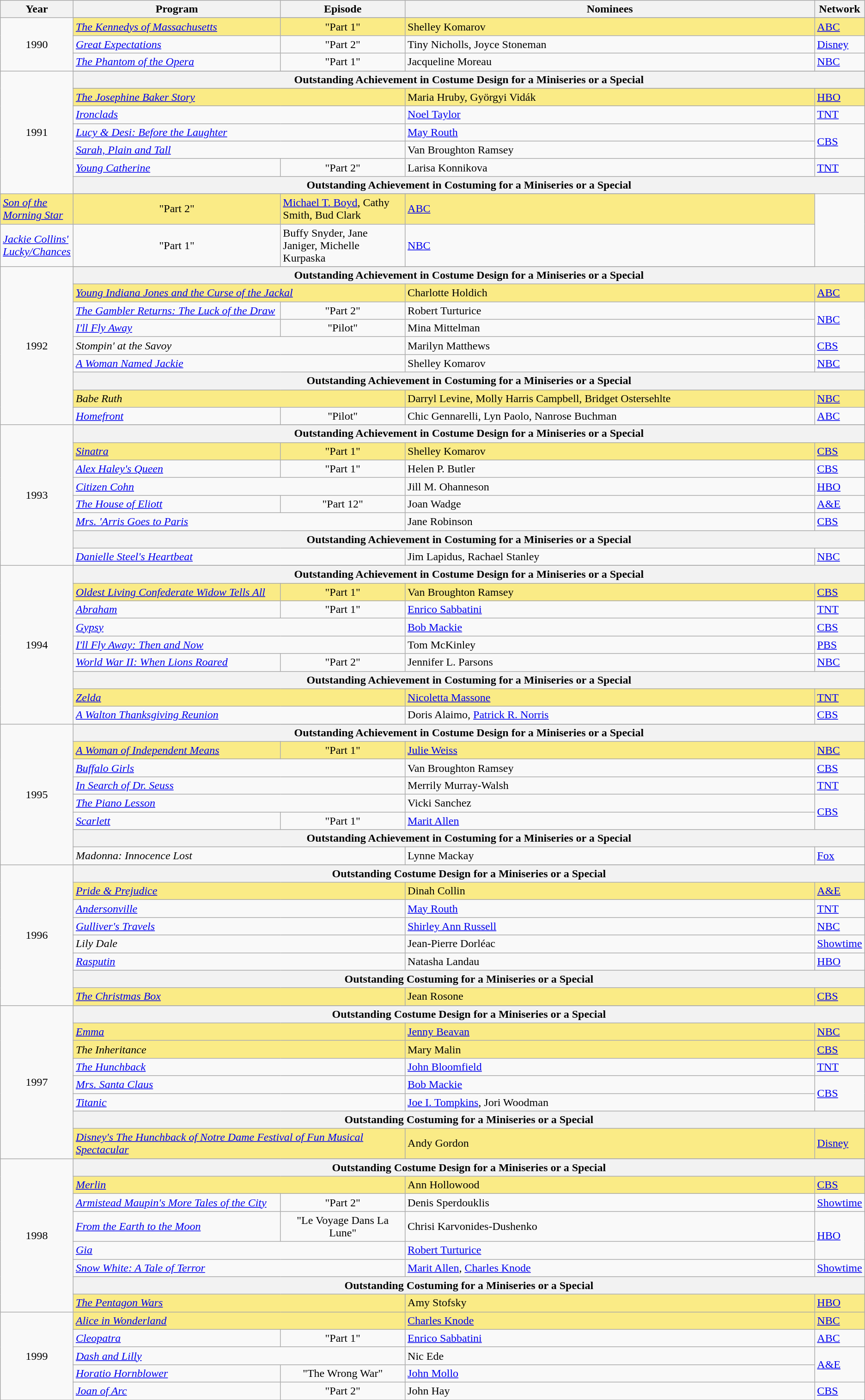<table class="wikitable">
<tr>
<th width="5%">Year</th>
<th width="25%">Program</th>
<th width="15%">Episode</th>
<th width="50%">Nominees</th>
<th width="5%">Network</th>
</tr>
<tr>
<td rowspan="4" align=center>1990</td>
</tr>
<tr style="background:#FAEB86;">
<td><em><a href='#'>The Kennedys of Massachusetts</a></em></td>
<td align=center>"Part 1"</td>
<td>Shelley Komarov</td>
<td><a href='#'>ABC</a></td>
</tr>
<tr>
<td><em><a href='#'>Great Expectations</a></em></td>
<td align=center>"Part 2"</td>
<td>Tiny Nicholls, Joyce Stoneman</td>
<td><a href='#'>Disney</a></td>
</tr>
<tr>
<td><em><a href='#'>The Phantom of the Opera</a></em></td>
<td align=center>"Part 1"</td>
<td>Jacqueline Moreau</td>
<td><a href='#'>NBC</a></td>
</tr>
<tr>
<td rowspan=10 style="text-align:center">1991</td>
</tr>
<tr>
<th colspan="4">Outstanding Achievement in Costume Design for a Miniseries or a Special</th>
</tr>
<tr>
</tr>
<tr style="background:#FAEB86;">
<td colspan=2><em><a href='#'>The Josephine Baker Story</a></em></td>
<td>Maria Hruby, Györgyi Vidák</td>
<td><a href='#'>HBO</a></td>
</tr>
<tr>
<td colspan=2><em><a href='#'>Ironclads</a></em></td>
<td><a href='#'>Noel Taylor</a></td>
<td><a href='#'>TNT</a></td>
</tr>
<tr>
<td colspan=2><em><a href='#'>Lucy & Desi: Before the Laughter</a></em></td>
<td><a href='#'>May Routh</a></td>
<td rowspan=2><a href='#'>CBS</a></td>
</tr>
<tr>
<td colspan=2><em><a href='#'>Sarah, Plain and Tall</a></em></td>
<td>Van Broughton Ramsey</td>
</tr>
<tr>
<td><em><a href='#'>Young Catherine</a></em></td>
<td align=center>"Part 2"</td>
<td>Larisa Konnikova</td>
<td><a href='#'>TNT</a></td>
</tr>
<tr>
<th colspan="4">Outstanding Achievement in Costuming for a Miniseries or a Special</th>
</tr>
<tr>
</tr>
<tr style="background:#FAEB86;">
<td><em><a href='#'>Son of the Morning Star</a></em></td>
<td align=center>"Part 2"</td>
<td><a href='#'>Michael T. Boyd</a>, Cathy Smith, Bud Clark</td>
<td><a href='#'>ABC</a></td>
</tr>
<tr>
<td><em><a href='#'>Jackie Collins' Lucky/Chances</a></em></td>
<td align=center>"Part 1"</td>
<td>Buffy Snyder, Jane Janiger, Michelle Kurpaska</td>
<td><a href='#'>NBC</a></td>
</tr>
<tr>
<td rowspan=10 style="text-align:center">1992</td>
</tr>
<tr>
<th colspan="4">Outstanding Achievement in Costume Design for a Miniseries or a Special</th>
</tr>
<tr>
<td style="background:#FAEB86;" colspan=2><em><a href='#'>Young Indiana Jones and the Curse of the Jackal</a></em></td>
<td style="background:#FAEB86;">Charlotte Holdich</td>
<td style="background:#FAEB86;"><a href='#'>ABC</a></td>
</tr>
<tr>
<td><em><a href='#'>The Gambler Returns: The Luck of the Draw</a></em></td>
<td align=center>"Part 2"</td>
<td>Robert Turturice</td>
<td rowspan=2><a href='#'>NBC</a></td>
</tr>
<tr>
<td><em><a href='#'>I'll Fly Away</a></em></td>
<td align=center>"Pilot"</td>
<td>Mina Mittelman</td>
</tr>
<tr>
<td colspan=2><em>Stompin' at the Savoy</em></td>
<td>Marilyn Matthews</td>
<td><a href='#'>CBS</a></td>
</tr>
<tr>
<td colspan=2><em><a href='#'>A Woman Named Jackie</a></em></td>
<td>Shelley Komarov</td>
<td><a href='#'>NBC</a></td>
</tr>
<tr>
<th colspan="4">Outstanding Achievement in Costuming for a Miniseries or a Special</th>
</tr>
<tr>
<td style="background:#FAEB86;" colspan=2><em>Babe Ruth</em></td>
<td style="background:#FAEB86;">Darryl Levine, Molly Harris Campbell, Bridget Ostersehlte</td>
<td style="background:#FAEB86;"><a href='#'>NBC</a></td>
</tr>
<tr>
<td><em><a href='#'>Homefront</a></em></td>
<td align=center>"Pilot"</td>
<td>Chic Gennarelli, Lyn Paolo, Nanrose Buchman</td>
<td><a href='#'>ABC</a></td>
</tr>
<tr>
<td rowspan=9 style="text-align:center">1993</td>
</tr>
<tr>
<th colspan="4">Outstanding Achievement in Costume Design for a Miniseries or a Special</th>
</tr>
<tr>
<td style="background:#FAEB86;"><em><a href='#'>Sinatra</a></em></td>
<td style="background:#FAEB86;" align=center>"Part 1"</td>
<td style="background:#FAEB86;">Shelley Komarov</td>
<td style="background:#FAEB86;"><a href='#'>CBS</a></td>
</tr>
<tr>
<td><em><a href='#'>Alex Haley's Queen</a></em></td>
<td align=center>"Part 1"</td>
<td>Helen P. Butler</td>
<td><a href='#'>CBS</a></td>
</tr>
<tr>
<td colspan=2><em><a href='#'>Citizen Cohn</a></em></td>
<td>Jill M. Ohanneson</td>
<td><a href='#'>HBO</a></td>
</tr>
<tr>
<td><em><a href='#'>The House of Eliott</a></em></td>
<td align=center>"Part 12"</td>
<td>Joan Wadge</td>
<td><a href='#'>A&E</a></td>
</tr>
<tr>
<td colspan=2><em><a href='#'>Mrs. 'Arris Goes to Paris</a></em></td>
<td>Jane Robinson</td>
<td><a href='#'>CBS</a></td>
</tr>
<tr>
<th colspan="4">Outstanding Achievement in Costuming for a Miniseries or a Special </th>
</tr>
<tr>
<td colspan=2><em><a href='#'>Danielle Steel's Heartbeat</a></em></td>
<td>Jim Lapidus, Rachael Stanley</td>
<td><a href='#'>NBC</a></td>
</tr>
<tr>
<td rowspan=10 style="text-align:center">1994</td>
</tr>
<tr>
<th colspan="4">Outstanding Achievement in Costume Design for a Miniseries or a Special</th>
</tr>
<tr>
<td style="background:#FAEB86;"><em><a href='#'>Oldest Living Confederate Widow Tells All</a></em></td>
<td style="background:#FAEB86;" align=center>"Part 1"</td>
<td style="background:#FAEB86;">Van Broughton Ramsey</td>
<td style="background:#FAEB86;"><a href='#'>CBS</a></td>
</tr>
<tr>
<td><em><a href='#'>Abraham</a></em></td>
<td align=center>"Part 1"</td>
<td><a href='#'>Enrico Sabbatini</a></td>
<td><a href='#'>TNT</a></td>
</tr>
<tr>
<td colspan=2><em><a href='#'>Gypsy</a></em></td>
<td><a href='#'>Bob Mackie</a></td>
<td><a href='#'>CBS</a></td>
</tr>
<tr>
<td colspan=2><em><a href='#'>I'll Fly Away: Then and Now</a></em></td>
<td>Tom McKinley</td>
<td><a href='#'>PBS</a></td>
</tr>
<tr>
<td><em><a href='#'>World War II: When Lions Roared</a></em></td>
<td align=center>"Part 2"</td>
<td>Jennifer L. Parsons</td>
<td><a href='#'>NBC</a></td>
</tr>
<tr>
<th colspan="4">Outstanding Achievement in Costuming for a Miniseries or a Special</th>
</tr>
<tr>
<td style="background:#FAEB86;" colspan=2><em><a href='#'>Zelda</a></em></td>
<td style="background:#FAEB86;"><a href='#'>Nicoletta Massone</a></td>
<td style="background:#FAEB86;"><a href='#'>TNT</a></td>
</tr>
<tr>
<td colspan=2><em><a href='#'>A Walton Thanksgiving Reunion</a></em></td>
<td>Doris Alaimo, <a href='#'>Patrick R. Norris</a></td>
<td><a href='#'>CBS</a></td>
</tr>
<tr>
<td rowspan=9 style="text-align:center">1995</td>
</tr>
<tr>
<th colspan="4">Outstanding Achievement in Costume Design for a Miniseries or a Special</th>
</tr>
<tr>
<td style="background:#FAEB86;"><em><a href='#'>A Woman of Independent Means</a></em></td>
<td style="background:#FAEB86;" align=center>"Part 1"</td>
<td style="background:#FAEB86;"><a href='#'>Julie Weiss</a></td>
<td style="background:#FAEB86;"><a href='#'>NBC</a></td>
</tr>
<tr>
<td colspan=2><em><a href='#'>Buffalo Girls</a></em></td>
<td>Van Broughton Ramsey</td>
<td><a href='#'>CBS</a></td>
</tr>
<tr>
<td colspan=2><em><a href='#'>In Search of Dr. Seuss</a></em></td>
<td>Merrily Murray-Walsh</td>
<td><a href='#'>TNT</a></td>
</tr>
<tr>
<td colspan=2><em><a href='#'>The Piano Lesson</a></em></td>
<td>Vicki Sanchez</td>
<td rowspan=2><a href='#'>CBS</a></td>
</tr>
<tr>
<td><em><a href='#'>Scarlett</a></em></td>
<td align=center>"Part 1"</td>
<td><a href='#'>Marit Allen</a></td>
</tr>
<tr>
<th colspan="4">Outstanding Achievement in Costuming for a Miniseries or a Special </th>
</tr>
<tr>
<td colspan=2><em>Madonna: Innocence Lost</em></td>
<td>Lynne Mackay</td>
<td><a href='#'>Fox</a></td>
</tr>
<tr>
<td rowspan=9 style="text-align:center">1996</td>
</tr>
<tr>
<th colspan="4">Outstanding Costume Design for a Miniseries or a Special</th>
</tr>
<tr>
<td style="background:#FAEB86;" colspan=2><em><a href='#'>Pride & Prejudice</a></em></td>
<td style="background:#FAEB86;">Dinah Collin</td>
<td style="background:#FAEB86;"><a href='#'>A&E</a></td>
</tr>
<tr>
<td colspan=2><em><a href='#'>Andersonville</a></em></td>
<td><a href='#'>May Routh</a></td>
<td><a href='#'>TNT</a></td>
</tr>
<tr>
<td colspan=2><em><a href='#'>Gulliver's Travels</a></em></td>
<td><a href='#'>Shirley Ann Russell</a></td>
<td><a href='#'>NBC</a></td>
</tr>
<tr>
<td colspan=2><em>Lily Dale</em></td>
<td>Jean-Pierre Dorléac</td>
<td><a href='#'>Showtime</a></td>
</tr>
<tr>
<td colspan=2><em><a href='#'>Rasputin</a></em></td>
<td>Natasha Landau</td>
<td><a href='#'>HBO</a></td>
</tr>
<tr>
<th colspan="4">Outstanding Costuming for a Miniseries or a Special</th>
</tr>
<tr>
<td style="background:#FAEB86;" colspan=2><em><a href='#'>The Christmas Box</a></em></td>
<td style="background:#FAEB86;">Jean Rosone</td>
<td style="background:#FAEB86;"><a href='#'>CBS</a></td>
</tr>
<tr>
<td rowspan=9 style="text-align:center">1997</td>
</tr>
<tr>
<th colspan="4">Outstanding Costume Design for a Miniseries or a Special</th>
</tr>
<tr>
<td style="background:#FAEB86;" colspan=2><em><a href='#'>Emma</a></em></td>
<td style="background:#FAEB86;"><a href='#'>Jenny Beavan</a></td>
<td style="background:#FAEB86;"><a href='#'>NBC</a></td>
</tr>
<tr>
<td style="background:#FAEB86;" colspan=2><em>The Inheritance</em></td>
<td style="background:#FAEB86;">Mary Malin</td>
<td style="background:#FAEB86;"><a href='#'>CBS</a></td>
</tr>
<tr>
<td colspan=2><em><a href='#'>The Hunchback</a></em></td>
<td><a href='#'>John Bloomfield</a></td>
<td><a href='#'>TNT</a></td>
</tr>
<tr>
<td colspan=2><em><a href='#'>Mrs. Santa Claus</a></em></td>
<td><a href='#'>Bob Mackie</a></td>
<td rowspan=2><a href='#'>CBS</a></td>
</tr>
<tr>
<td colspan=2><em><a href='#'>Titanic</a></em></td>
<td><a href='#'>Joe I. Tompkins</a>, Jori Woodman</td>
</tr>
<tr>
<th colspan="4">Outstanding Costuming for a Miniseries or a Special</th>
</tr>
<tr>
<td style="background:#FAEB86;" colspan=2><em><a href='#'>Disney's The Hunchback of Notre Dame Festival of Fun Musical Spectacular</a></em></td>
<td style="background:#FAEB86;">Andy Gordon</td>
<td style="background:#FAEB86;"><a href='#'>Disney</a></td>
</tr>
<tr>
<td rowspan=9 style="text-align:center">1998</td>
</tr>
<tr>
<th colspan="4">Outstanding Costume Design for a Miniseries or a Special</th>
</tr>
<tr>
<td style="background:#FAEB86;" colspan=2><em><a href='#'>Merlin</a></em></td>
<td style="background:#FAEB86;">Ann Hollowood</td>
<td style="background:#FAEB86;"><a href='#'>CBS</a></td>
</tr>
<tr>
<td><em><a href='#'>Armistead Maupin's More Tales of the City</a></em></td>
<td align=center>"Part 2"</td>
<td>Denis Sperdouklis</td>
<td><a href='#'>Showtime</a></td>
</tr>
<tr>
<td><em><a href='#'>From the Earth to the Moon</a></em></td>
<td align=center>"Le Voyage Dans La Lune"</td>
<td>Chrisi Karvonides-Dushenko</td>
<td rowspan=2><a href='#'>HBO</a></td>
</tr>
<tr>
<td colspan=2><em><a href='#'>Gia</a></em></td>
<td><a href='#'>Robert Turturice</a></td>
</tr>
<tr>
<td colspan=2><em><a href='#'>Snow White: A Tale of Terror</a></em></td>
<td><a href='#'>Marit Allen</a>, <a href='#'>Charles Knode</a></td>
<td><a href='#'>Showtime</a></td>
</tr>
<tr>
<th colspan="4">Outstanding Costuming for a Miniseries or a Special</th>
</tr>
<tr>
<td style="background:#FAEB86;" colspan=2><em><a href='#'>The Pentagon Wars</a></em></td>
<td style="background:#FAEB86;">Amy Stofsky</td>
<td style="background:#FAEB86;"><a href='#'>HBO</a></td>
</tr>
<tr>
<td rowspan="5" align=center>1999</td>
<td style="background:#FAEB86;" colspan=2><em><a href='#'>Alice in Wonderland</a></em></td>
<td style="background:#FAEB86;"><a href='#'>Charles Knode</a></td>
<td style="background:#FAEB86;"><a href='#'>NBC</a></td>
</tr>
<tr>
<td><em><a href='#'>Cleopatra</a></em></td>
<td align=center>"Part 1"</td>
<td><a href='#'>Enrico Sabbatini</a></td>
<td><a href='#'>ABC</a></td>
</tr>
<tr>
<td colspan=2><em><a href='#'>Dash and Lilly</a></em></td>
<td>Nic Ede</td>
<td rowspan=2><a href='#'>A&E</a></td>
</tr>
<tr>
<td><em><a href='#'>Horatio Hornblower</a></em></td>
<td align=center>"The Wrong War"</td>
<td><a href='#'>John Mollo</a></td>
</tr>
<tr>
<td><em><a href='#'>Joan of Arc</a></em></td>
<td align=center>"Part 2"</td>
<td>John Hay</td>
<td><a href='#'>CBS</a></td>
</tr>
<tr>
</tr>
</table>
